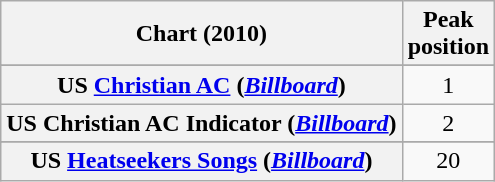<table class="wikitable sortable plainrowheaders" style="text-align:center">
<tr>
<th scope="col">Chart (2010)</th>
<th scope="col">Peak<br> position</th>
</tr>
<tr>
</tr>
<tr>
<th scope="row">US <a href='#'>Christian AC</a> (<em><a href='#'>Billboard</a></em>)</th>
<td>1</td>
</tr>
<tr>
<th scope="row">US Christian AC Indicator (<em><a href='#'>Billboard</a></em>)</th>
<td align="center">2</td>
</tr>
<tr>
</tr>
<tr>
</tr>
<tr>
<th scope="row">US <a href='#'>Heatseekers Songs</a> (<a href='#'><em>Billboard</em></a>)</th>
<td style="text-align:center;">20</td>
</tr>
</table>
